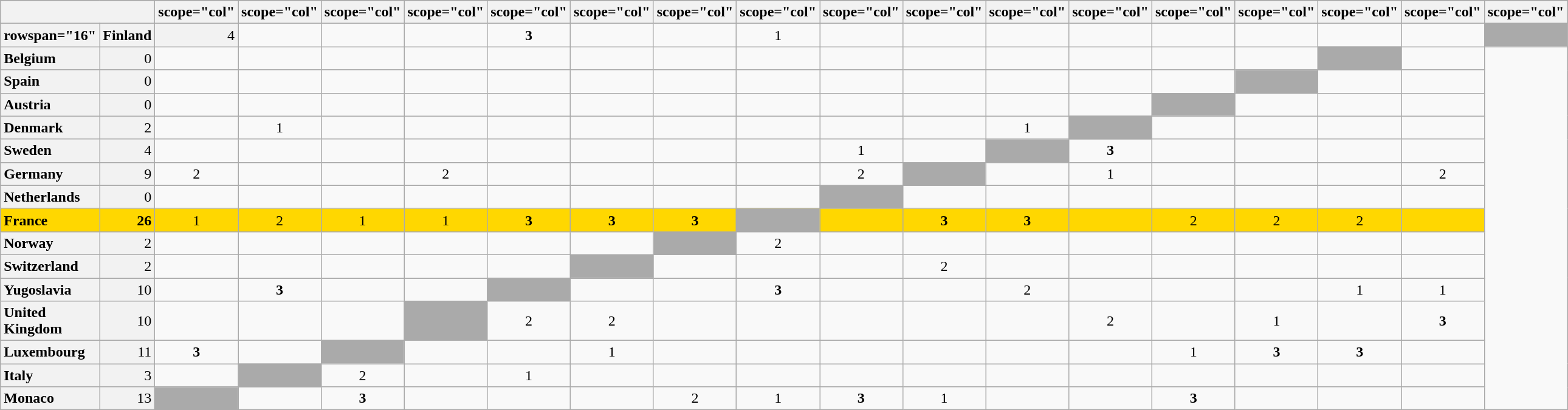<table class="wikitable plainrowheaders" style="text-align:center;">
<tr>
</tr>
<tr>
<th colspan="2"></th>
<th>scope="col" </th>
<th>scope="col" </th>
<th>scope="col" </th>
<th>scope="col" </th>
<th>scope="col" </th>
<th>scope="col" </th>
<th>scope="col" </th>
<th>scope="col" </th>
<th>scope="col" </th>
<th>scope="col" </th>
<th>scope="col" </th>
<th>scope="col" </th>
<th>scope="col" </th>
<th>scope="col" </th>
<th>scope="col" </th>
<th>scope="col" </th>
<th>scope="col" </th>
</tr>
<tr>
<th>rowspan="16" </th>
<th scope="row" style="text-align:left; background:#f2f2f2;">Finland</th>
<td style="text-align:right; background:#f2f2f2;">4</td>
<td></td>
<td></td>
<td></td>
<td><strong>3</strong></td>
<td></td>
<td></td>
<td>1</td>
<td></td>
<td></td>
<td></td>
<td></td>
<td></td>
<td></td>
<td></td>
<td></td>
<td style="text-align:left; background-color:#aaa"></td>
</tr>
<tr>
<th scope="row" style="text-align:left; background:#f2f2f2;">Belgium</th>
<td style="text-align:right; background:#f2f2f2;">0</td>
<td></td>
<td></td>
<td></td>
<td></td>
<td></td>
<td></td>
<td></td>
<td></td>
<td></td>
<td></td>
<td></td>
<td></td>
<td></td>
<td></td>
<td style="text-align:left; background-color:#aaa"></td>
<td></td>
</tr>
<tr>
<th scope="row" style="text-align:left; background:#f2f2f2;">Spain</th>
<td style="text-align:right; background:#f2f2f2;">0</td>
<td></td>
<td></td>
<td></td>
<td></td>
<td></td>
<td></td>
<td></td>
<td></td>
<td></td>
<td></td>
<td></td>
<td></td>
<td></td>
<td style="text-align:left; background-color:#aaa"></td>
<td></td>
<td></td>
</tr>
<tr>
<th scope="row" style="text-align:left; background:#f2f2f2;">Austria</th>
<td style="text-align:right; background:#f2f2f2;">0</td>
<td></td>
<td></td>
<td></td>
<td></td>
<td></td>
<td></td>
<td></td>
<td></td>
<td></td>
<td></td>
<td></td>
<td></td>
<td style="text-align:left; background-color:#aaa"></td>
<td></td>
<td></td>
<td></td>
</tr>
<tr>
<th scope="row" style="text-align:left; background:#f2f2f2;">Denmark</th>
<td style="text-align:right; background:#f2f2f2;">2</td>
<td></td>
<td>1</td>
<td></td>
<td></td>
<td></td>
<td></td>
<td></td>
<td></td>
<td></td>
<td></td>
<td>1</td>
<td style="text-align:left; background-color:#aaa"></td>
<td></td>
<td></td>
<td></td>
<td></td>
</tr>
<tr>
<th scope="row" style="text-align:left; background:#f2f2f2;">Sweden</th>
<td style="text-align:right; background:#f2f2f2;">4</td>
<td></td>
<td></td>
<td></td>
<td></td>
<td></td>
<td></td>
<td></td>
<td></td>
<td>1</td>
<td></td>
<td style="text-align:left; background-color:#aaa"></td>
<td><strong>3</strong></td>
<td></td>
<td></td>
<td></td>
<td></td>
</tr>
<tr>
<th scope="row" style="text-align:left; background:#f2f2f2;">Germany</th>
<td style="text-align:right; background:#f2f2f2;">9</td>
<td>2</td>
<td></td>
<td></td>
<td>2</td>
<td></td>
<td></td>
<td></td>
<td></td>
<td>2</td>
<td style="text-align:left; background-color:#aaa"></td>
<td></td>
<td>1</td>
<td></td>
<td></td>
<td></td>
<td>2</td>
</tr>
<tr>
<th scope="row" style="text-align:left; background:#f2f2f2;">Netherlands</th>
<td style="text-align:right; background:#f2f2f2;">0</td>
<td></td>
<td></td>
<td></td>
<td></td>
<td></td>
<td></td>
<td></td>
<td></td>
<td style="text-align:left; background-color:#aaa"></td>
<td></td>
<td></td>
<td></td>
<td></td>
<td></td>
<td></td>
<td></td>
</tr>
<tr style="background:gold;">
<th scope="row" style="text-align:left; font-weight:bold; background:gold;">France</th>
<td style="text-align:right; font-weight:bold;">26</td>
<td>1</td>
<td>2</td>
<td>1</td>
<td>1</td>
<td><strong>3</strong></td>
<td><strong>3</strong></td>
<td><strong>3</strong></td>
<td style="text-align:left; background-color:#aaa"></td>
<td></td>
<td><strong>3</strong></td>
<td><strong>3</strong></td>
<td></td>
<td>2</td>
<td>2</td>
<td>2</td>
<td></td>
</tr>
<tr>
<th scope="row" style="text-align:left; background:#f2f2f2;">Norway</th>
<td style="text-align:right; background:#f2f2f2;">2</td>
<td></td>
<td></td>
<td></td>
<td></td>
<td></td>
<td></td>
<td style="text-align:left; background-color:#aaa"></td>
<td>2</td>
<td></td>
<td></td>
<td></td>
<td></td>
<td></td>
<td></td>
<td></td>
<td></td>
</tr>
<tr>
<th scope="row" style="text-align:left; background:#f2f2f2;">Switzerland</th>
<td style="text-align:right; background:#f2f2f2;">2</td>
<td></td>
<td></td>
<td></td>
<td></td>
<td></td>
<td style="text-align:left; background-color:#aaa"></td>
<td></td>
<td></td>
<td></td>
<td>2</td>
<td></td>
<td></td>
<td></td>
<td></td>
<td></td>
<td></td>
</tr>
<tr>
<th scope="row" style="text-align:left; background:#f2f2f2;">Yugoslavia</th>
<td style="text-align:right; background:#f2f2f2;">10</td>
<td></td>
<td><strong>3</strong></td>
<td></td>
<td></td>
<td style="text-align:left; background-color:#aaa"></td>
<td></td>
<td></td>
<td><strong>3</strong></td>
<td></td>
<td></td>
<td>2</td>
<td></td>
<td></td>
<td></td>
<td>1</td>
<td>1</td>
</tr>
<tr>
<th scope="row" style="text-align:left; background:#f2f2f2;">United Kingdom</th>
<td style="text-align:right; background:#f2f2f2;">10</td>
<td></td>
<td></td>
<td></td>
<td style="text-align:left; background-color:#aaa"></td>
<td>2</td>
<td>2</td>
<td></td>
<td></td>
<td></td>
<td></td>
<td></td>
<td>2</td>
<td></td>
<td>1</td>
<td></td>
<td><strong>3</strong></td>
</tr>
<tr>
<th scope="row" style="text-align:left; background:#f2f2f2;">Luxembourg</th>
<td style="text-align:right; background:#f2f2f2;">11</td>
<td><strong>3</strong></td>
<td></td>
<td style="text-align:left; background-color:#aaa"></td>
<td></td>
<td></td>
<td>1</td>
<td></td>
<td></td>
<td></td>
<td></td>
<td></td>
<td></td>
<td>1</td>
<td><strong>3</strong></td>
<td><strong>3</strong></td>
<td></td>
</tr>
<tr>
<th scope="row" style="text-align:left; background:#f2f2f2;">Italy</th>
<td style="text-align:right; background:#f2f2f2;">3</td>
<td></td>
<td style="text-align:left; background-color:#aaa"></td>
<td>2</td>
<td></td>
<td>1</td>
<td></td>
<td></td>
<td></td>
<td></td>
<td></td>
<td></td>
<td></td>
<td></td>
<td></td>
<td></td>
<td></td>
</tr>
<tr>
<th scope="row" style="text-align:left; background:#f2f2f2;">Monaco</th>
<td style="text-align:right; background:#f2f2f2;">13</td>
<td style="text-align:left; background-color:#aaa"></td>
<td></td>
<td><strong>3</strong></td>
<td></td>
<td></td>
<td></td>
<td>2</td>
<td>1</td>
<td><strong>3</strong></td>
<td>1</td>
<td></td>
<td></td>
<td><strong>3</strong></td>
<td></td>
<td></td>
<td></td>
</tr>
</table>
